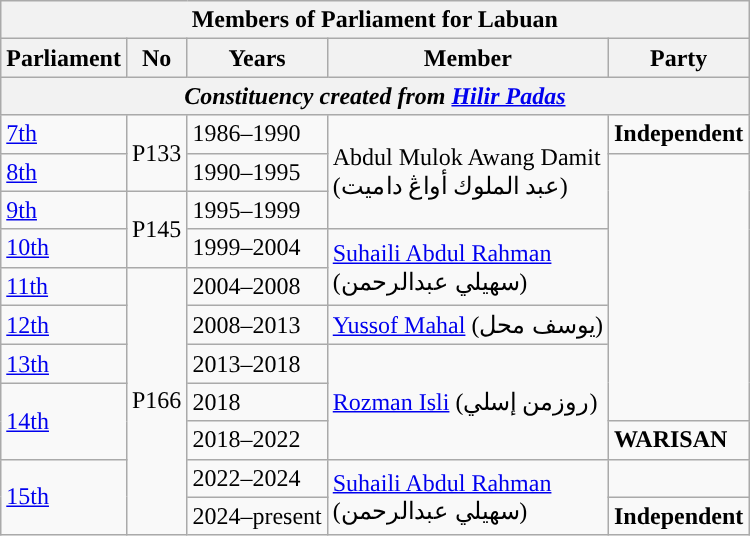<table class=wikitable>
<tr>
<th colspan="5">Members of Parliament for Labuan</th>
</tr>
<tr>
<th>Parliament</th>
<th>No</th>
<th>Years</th>
<th>Member</th>
<th>Party</th>
</tr>
<tr>
<th colspan="5" align="center"><em>Constituency created from <a href='#'>Hilir Padas</a></em></th>
</tr>
<tr>
<td><a href='#'>7th</a></td>
<td rowspan="2">P133</td>
<td>1986–1990</td>
<td rowspan=3>Abdul Mulok Awang Damit  <br>(عبد الملوك أواڠ داميت)</td>
<td><strong>Independent</strong></td>
</tr>
<tr>
<td><a href='#'>8th</a></td>
<td>1990–1995</td>
<td rowspan="7"></td>
</tr>
<tr>
<td><a href='#'>9th</a></td>
<td rowspan="2">P145</td>
<td>1995–1999</td>
</tr>
<tr>
<td><a href='#'>10th</a></td>
<td>1999–2004</td>
<td rowspan=2><a href='#'>Suhaili Abdul Rahman</a> <br> (سهيلي عبدالرحمن)</td>
</tr>
<tr>
<td><a href='#'>11th</a></td>
<td rowspan="7">P166</td>
<td>2004–2008</td>
</tr>
<tr>
<td><a href='#'>12th</a></td>
<td>2008–2013</td>
<td><a href='#'>Yussof Mahal</a> (يوسف محل)</td>
</tr>
<tr>
<td><a href='#'>13th</a></td>
<td>2013–2018</td>
<td rowspan=3><a href='#'>Rozman Isli</a> (روزمن إسلي)</td>
</tr>
<tr>
<td rowspan="2"><a href='#'>14th</a></td>
<td>2018</td>
</tr>
<tr>
<td>2018–2022</td>
<td><strong>WARISAN</strong></td>
</tr>
<tr>
<td rowspan="2"><a href='#'>15th</a></td>
<td>2022–2024</td>
<td rowspan="2"><a href='#'>Suhaili Abdul Rahman</a> <br> (سهيلي عبدالرحمن)</td>
<td></td>
</tr>
<tr>
<td>2024–present</td>
<td><strong>Independent</strong></td>
</tr>
</table>
